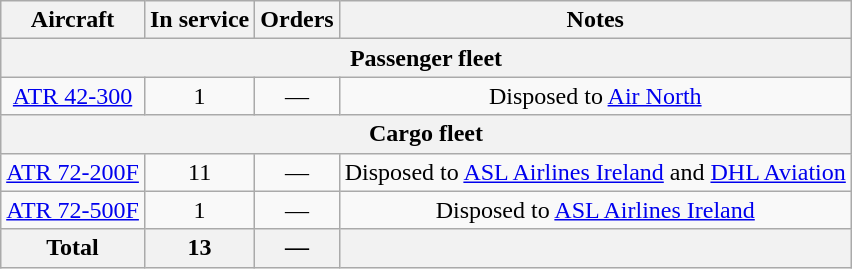<table class="wikitable" style="margin:1em auto;text-align:center">
<tr>
<th>Aircraft</th>
<th>In service</th>
<th>Orders</th>
<th>Notes</th>
</tr>
<tr>
<th colspan="4">Passenger fleet</th>
</tr>
<tr>
<td><a href='#'>ATR 42-300</a></td>
<td>1</td>
<td>—</td>
<td>Disposed to <a href='#'>Air North</a></td>
</tr>
<tr>
<th colspan="4">Cargo fleet</th>
</tr>
<tr>
<td><a href='#'>ATR 72-200F</a></td>
<td>11</td>
<td>—</td>
<td>Disposed to <a href='#'>ASL Airlines Ireland</a> and <a href='#'>DHL Aviation</a></td>
</tr>
<tr>
<td><a href='#'>ATR 72-500F</a></td>
<td>1</td>
<td>—</td>
<td>Disposed to <a href='#'>ASL Airlines Ireland</a></td>
</tr>
<tr>
<th>Total</th>
<th>13</th>
<th>—</th>
<th></th>
</tr>
</table>
